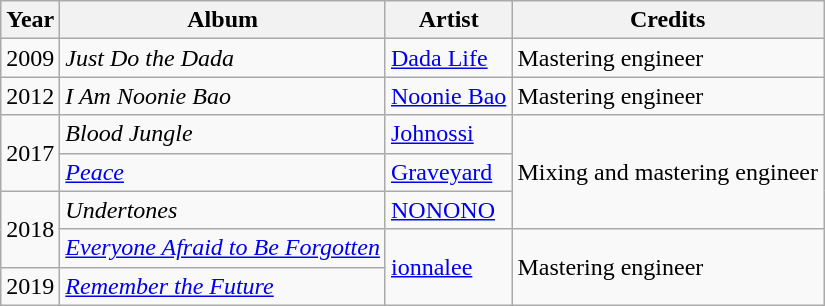<table class="wikitable">
<tr>
<th>Year</th>
<th>Album</th>
<th>Artist</th>
<th>Credits</th>
</tr>
<tr>
<td>2009</td>
<td><em>Just Do the Dada</em></td>
<td><a href='#'>Dada Life</a></td>
<td>Mastering engineer</td>
</tr>
<tr>
<td>2012</td>
<td><em>I Am Noonie Bao</em></td>
<td><a href='#'>Noonie Bao</a></td>
<td>Mastering engineer</td>
</tr>
<tr>
<td rowspan="2">2017</td>
<td><em>Blood Jungle</em></td>
<td><a href='#'>Johnossi</a></td>
<td rowspan="3">Mixing and mastering engineer</td>
</tr>
<tr>
<td><em><a href='#'>Peace</a></em></td>
<td><a href='#'>Graveyard</a></td>
</tr>
<tr>
<td rowspan="2">2018</td>
<td><em>Undertones</em></td>
<td><a href='#'>NONONO</a></td>
</tr>
<tr>
<td><em><a href='#'>Everyone Afraid to Be Forgotten</a></em></td>
<td rowspan="2"><a href='#'>ionnalee</a></td>
<td rowspan="2">Mastering engineer</td>
</tr>
<tr>
<td>2019</td>
<td><em><a href='#'>Remember the Future</a></em></td>
</tr>
</table>
